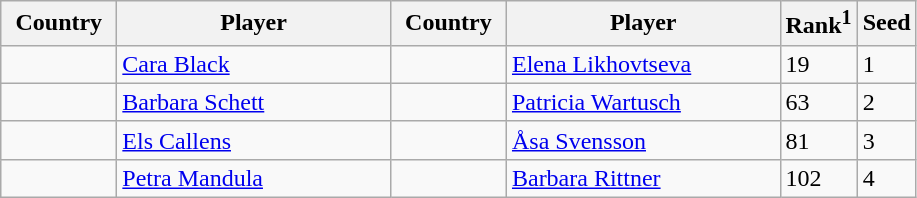<table class="sortable wikitable">
<tr>
<th width="70">Country</th>
<th width="175">Player</th>
<th width="70">Country</th>
<th width="175">Player</th>
<th>Rank<sup>1</sup></th>
<th>Seed</th>
</tr>
<tr>
<td></td>
<td><a href='#'>Cara Black</a></td>
<td></td>
<td><a href='#'>Elena Likhovtseva</a></td>
<td>19</td>
<td>1</td>
</tr>
<tr>
<td></td>
<td><a href='#'>Barbara Schett</a></td>
<td></td>
<td><a href='#'>Patricia Wartusch</a></td>
<td>63</td>
<td>2</td>
</tr>
<tr>
<td></td>
<td><a href='#'>Els Callens</a></td>
<td></td>
<td><a href='#'>Åsa Svensson</a></td>
<td>81</td>
<td>3</td>
</tr>
<tr>
<td></td>
<td><a href='#'>Petra Mandula</a></td>
<td></td>
<td><a href='#'>Barbara Rittner</a></td>
<td>102</td>
<td>4</td>
</tr>
</table>
